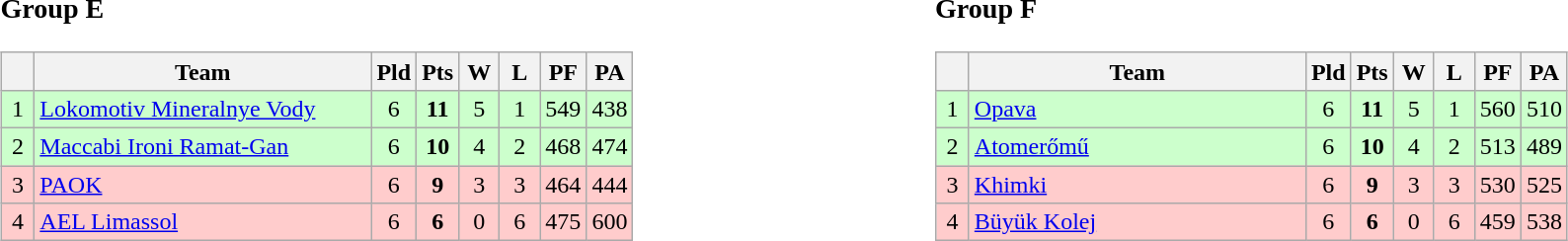<table>
<tr>
<td style="vertical-align:top; width:33%;"><br><h3>Group E</h3><table class=wikitable style="text-align:center">
<tr>
<th width=15></th>
<th width=220>Team</th>
<th width=20>Pld</th>
<th width=20>Pts</th>
<th width=20>W</th>
<th width=20>L</th>
<th width=20>PF</th>
<th width=20>PA</th>
</tr>
<tr bgcolor=#ccffcc>
<td>1</td>
<td align=left> <a href='#'>Lokomotiv Mineralnye Vody</a></td>
<td>6</td>
<td><strong>11</strong></td>
<td>5</td>
<td>1</td>
<td>549</td>
<td>438</td>
</tr>
<tr bgcolor=#ccffcc>
<td>2</td>
<td align=left> <a href='#'>Maccabi Ironi Ramat-Gan</a></td>
<td>6</td>
<td><strong>10</strong></td>
<td>4</td>
<td>2</td>
<td>468</td>
<td>474</td>
</tr>
<tr bgcolor=#ffcccc>
<td>3</td>
<td align=left> <a href='#'>PAOK</a></td>
<td>6</td>
<td><strong>9</strong></td>
<td>3</td>
<td>3</td>
<td>464</td>
<td>444</td>
</tr>
<tr bgcolor=#ffcccc>
<td>4</td>
<td align=left> <a href='#'>AEL Limassol</a></td>
<td>6</td>
<td><strong>6</strong></td>
<td>0</td>
<td>6</td>
<td>475</td>
<td>600</td>
</tr>
</table>
</td>
<td style="vertical-align:top; width:33%;"><br><h3>Group F</h3><table class=wikitable style="text-align:center">
<tr>
<th width=15></th>
<th width=220>Team</th>
<th width=20>Pld</th>
<th width=20>Pts</th>
<th width=20>W</th>
<th width=20>L</th>
<th width=20>PF</th>
<th width=20>PA</th>
</tr>
<tr bgcolor=#ccffcc>
<td>1</td>
<td align=left> <a href='#'>Opava</a></td>
<td>6</td>
<td><strong>11</strong></td>
<td>5</td>
<td>1</td>
<td>560</td>
<td>510</td>
</tr>
<tr bgcolor=#ccffcc>
<td>2</td>
<td align=left> <a href='#'>Atomerőmű</a></td>
<td>6</td>
<td><strong>10</strong></td>
<td>4</td>
<td>2</td>
<td>513</td>
<td>489</td>
</tr>
<tr bgcolor=#ffcccc>
<td>3</td>
<td align=left> <a href='#'>Khimki</a></td>
<td>6</td>
<td><strong>9</strong></td>
<td>3</td>
<td>3</td>
<td>530</td>
<td>525</td>
</tr>
<tr bgcolor=#ffcccc>
<td>4</td>
<td align=left> <a href='#'>Büyük Kolej</a></td>
<td>6</td>
<td><strong>6</strong></td>
<td>0</td>
<td>6</td>
<td>459</td>
<td>538</td>
</tr>
</table>
</td>
</tr>
</table>
